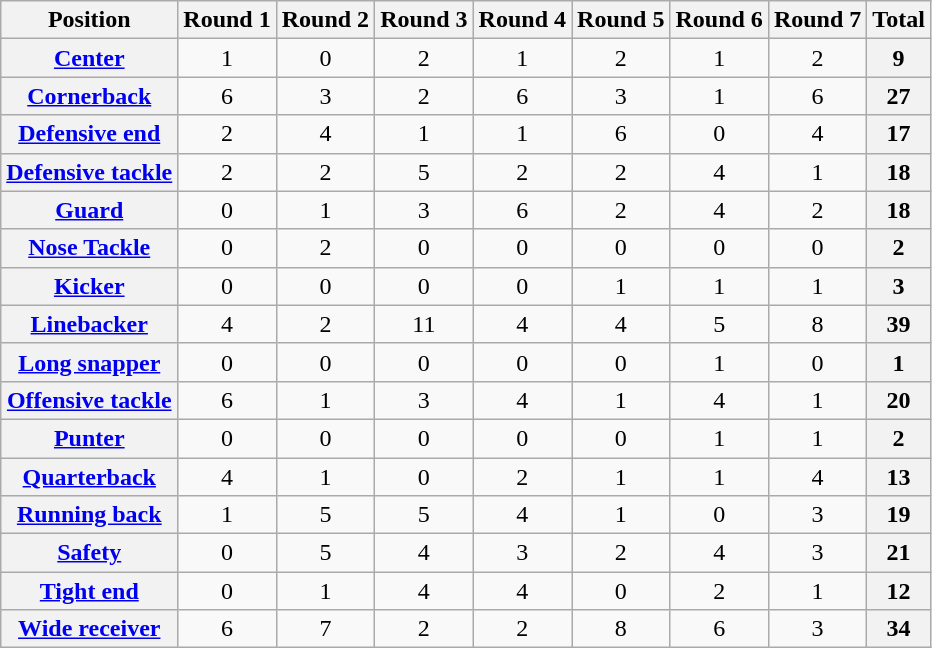<table class="wikitable sortable" style="text-align:center">
<tr>
<th>Position</th>
<th>Round 1</th>
<th>Round 2</th>
<th>Round 3</th>
<th>Round 4</th>
<th>Round 5</th>
<th>Round 6</th>
<th>Round 7</th>
<th>Total</th>
</tr>
<tr>
<th><a href='#'>Center</a></th>
<td>1</td>
<td>0</td>
<td>2</td>
<td>1</td>
<td>2</td>
<td>1</td>
<td>2</td>
<td style="background:#f2f2f2;text-align:center"><strong>9</strong></td>
</tr>
<tr>
<th><a href='#'>Cornerback</a></th>
<td>6</td>
<td>3</td>
<td>2</td>
<td>6</td>
<td>3</td>
<td>1</td>
<td>6</td>
<td style="background:#f2f2f2;text-align:center"><strong>27</strong></td>
</tr>
<tr>
<th><a href='#'>Defensive end</a></th>
<td>2</td>
<td>4</td>
<td>1</td>
<td>1</td>
<td>6</td>
<td>0</td>
<td>4</td>
<td style="background:#f2f2f2;text-align:center"><strong>17</strong></td>
</tr>
<tr>
<th><a href='#'>Defensive tackle</a></th>
<td>2</td>
<td>2</td>
<td>5</td>
<td>2</td>
<td>2</td>
<td>4</td>
<td>1</td>
<td style="background:#f2f2f2;text-align:center"><strong>18</strong></td>
</tr>
<tr>
<th><a href='#'>Guard</a></th>
<td>0</td>
<td>1</td>
<td>3</td>
<td>6</td>
<td>2</td>
<td>4</td>
<td>2</td>
<td style="background:#f2f2f2;text-align:center"><strong>18</strong></td>
</tr>
<tr>
<th><a href='#'>Nose Tackle</a></th>
<td>0</td>
<td>2</td>
<td>0</td>
<td>0</td>
<td>0</td>
<td>0</td>
<td>0</td>
<td style="background:#f2f2f2;text-align:center"><strong>2</strong></td>
</tr>
<tr>
<th><a href='#'>Kicker</a></th>
<td>0</td>
<td>0</td>
<td>0</td>
<td>0</td>
<td>1</td>
<td>1</td>
<td>1</td>
<td style="background:#f2f2f2;text-align:center"><strong>3</strong></td>
</tr>
<tr>
<th><a href='#'>Linebacker</a></th>
<td>4</td>
<td>2</td>
<td>11</td>
<td>4</td>
<td>4</td>
<td>5</td>
<td>8</td>
<td style="background:#f2f2f2;text-align:center"><strong>39</strong></td>
</tr>
<tr>
<th><a href='#'>Long snapper</a></th>
<td>0</td>
<td>0</td>
<td>0</td>
<td>0</td>
<td>0</td>
<td>1</td>
<td>0</td>
<td style="background:#f2f2f2;text-align:center"><strong>1</strong></td>
</tr>
<tr>
<th><a href='#'>Offensive tackle</a></th>
<td>6</td>
<td>1</td>
<td>3</td>
<td>4</td>
<td>1</td>
<td>4</td>
<td>1</td>
<td style="background:#f2f2f2;text-align:center"><strong>20</strong></td>
</tr>
<tr>
<th><a href='#'>Punter</a></th>
<td>0</td>
<td>0</td>
<td>0</td>
<td>0</td>
<td>0</td>
<td>1</td>
<td>1</td>
<td style="background:#f2f2f2;text-align:center"><strong>2</strong></td>
</tr>
<tr>
<th><a href='#'>Quarterback</a></th>
<td>4</td>
<td>1</td>
<td>0</td>
<td>2</td>
<td>1</td>
<td>1</td>
<td>4</td>
<td style="background:#f2f2f2;text-align:center"><strong>13</strong></td>
</tr>
<tr>
<th><a href='#'>Running back</a></th>
<td>1</td>
<td>5</td>
<td>5</td>
<td>4</td>
<td>1</td>
<td>0</td>
<td>3</td>
<td style="background:#f2f2f2;text-align:center"><strong>19</strong></td>
</tr>
<tr>
<th><a href='#'>Safety</a></th>
<td>0</td>
<td>5</td>
<td>4</td>
<td>3</td>
<td>2</td>
<td>4</td>
<td>3</td>
<td style="background:#f2f2f2;text-align:center"><strong>21</strong></td>
</tr>
<tr>
<th><a href='#'>Tight end</a></th>
<td>0</td>
<td>1</td>
<td>4</td>
<td>4</td>
<td>0</td>
<td>2</td>
<td>1</td>
<td style="background:#f2f2f2;text-align:center"><strong>12</strong></td>
</tr>
<tr>
<th><a href='#'>Wide receiver</a></th>
<td>6</td>
<td>7</td>
<td>2</td>
<td>2</td>
<td>8</td>
<td>6</td>
<td>3</td>
<td style="background:#f2f2f2;text-align:center"><strong>34</strong></td>
</tr>
</table>
